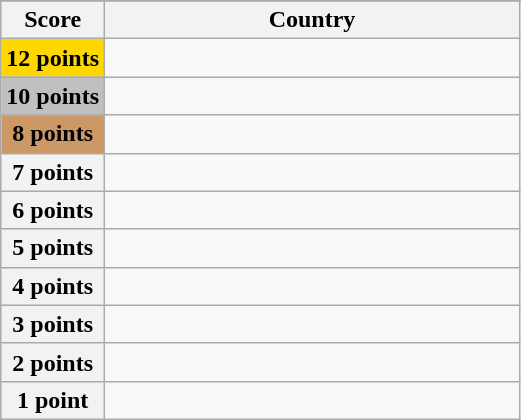<table class="wikitable">
<tr>
</tr>
<tr>
<th scope="col" width="20%">Score</th>
<th scope="col">Country</th>
</tr>
<tr>
<th scope="row" style="background:gold">12 points</th>
<td></td>
</tr>
<tr>
<th scope="row" style="background:silver">10 points</th>
<td></td>
</tr>
<tr>
<th scope="row" style="background:#CC9966">8 points</th>
<td></td>
</tr>
<tr>
<th scope="row">7 points</th>
<td></td>
</tr>
<tr>
<th scope="row">6 points</th>
<td></td>
</tr>
<tr>
<th scope="row">5 points</th>
<td></td>
</tr>
<tr>
<th scope="row">4 points</th>
<td></td>
</tr>
<tr>
<th scope="row">3 points</th>
<td></td>
</tr>
<tr>
<th scope="row">2 points</th>
<td></td>
</tr>
<tr>
<th scope="row">1 point</th>
<td></td>
</tr>
</table>
